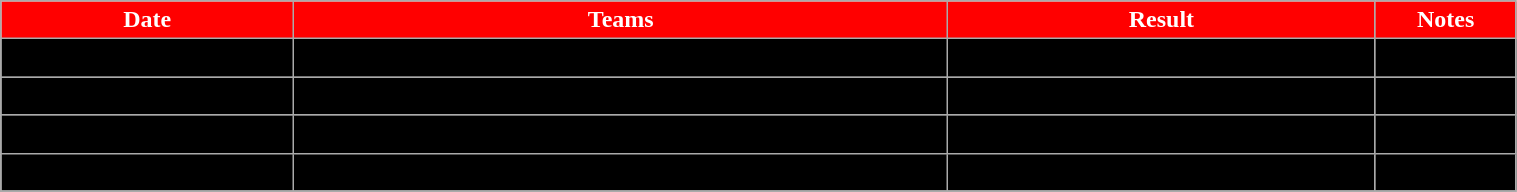<table class="wikitable" width="80%">
<tr align="center">
<th style="background:red;color:#FFFFFF;">Date</th>
<th style="background:red;color:#FFFFFF;">Teams</th>
<th style="background:red;color:#FFFFFF;">Result</th>
<th style="background:red;color:#FFFFFF;">Notes</th>
</tr>
<tr align="center" bgcolor=" ">
<td>November 10</td>
<td>Switzerland vs. Czech Republic</td>
<td>Czech Republic, 6-3</td>
<td></td>
</tr>
<tr align="center" bgcolor=" ">
<td>November 10</td>
<td>France vs. Slovakia</td>
<td>Slovakia, 1-0</td>
<td></td>
</tr>
<tr align="center" bgcolor=" ">
<td>November 10</td>
<td>Norway vs. Russia</td>
<td>Norway, 3-2</td>
<td></td>
</tr>
<tr align="center" bgcolor=" ">
<td>November 10</td>
<td>Germany vs. Japan</td>
<td>Japan, 3-1</td>
<td></td>
</tr>
<tr align="center" bgcolor=" ">
</tr>
</table>
